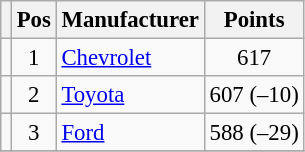<table class="wikitable" style="font-size: 95%;">
<tr>
<th></th>
<th>Pos</th>
<th>Manufacturer</th>
<th>Points</th>
</tr>
<tr>
<td align="left"></td>
<td style="text-align:center;">1</td>
<td><a href='#'>Chevrolet</a></td>
<td style="text-align:center;">617</td>
</tr>
<tr>
<td align="left"></td>
<td style="text-align:center;">2</td>
<td><a href='#'>Toyota</a></td>
<td style="text-align:center;">607 (–10)</td>
</tr>
<tr>
<td align="left"></td>
<td style="text-align:center;">3</td>
<td><a href='#'>Ford</a></td>
<td style="text-align:center;">588 (–29)</td>
</tr>
<tr class="sortbottom">
</tr>
</table>
